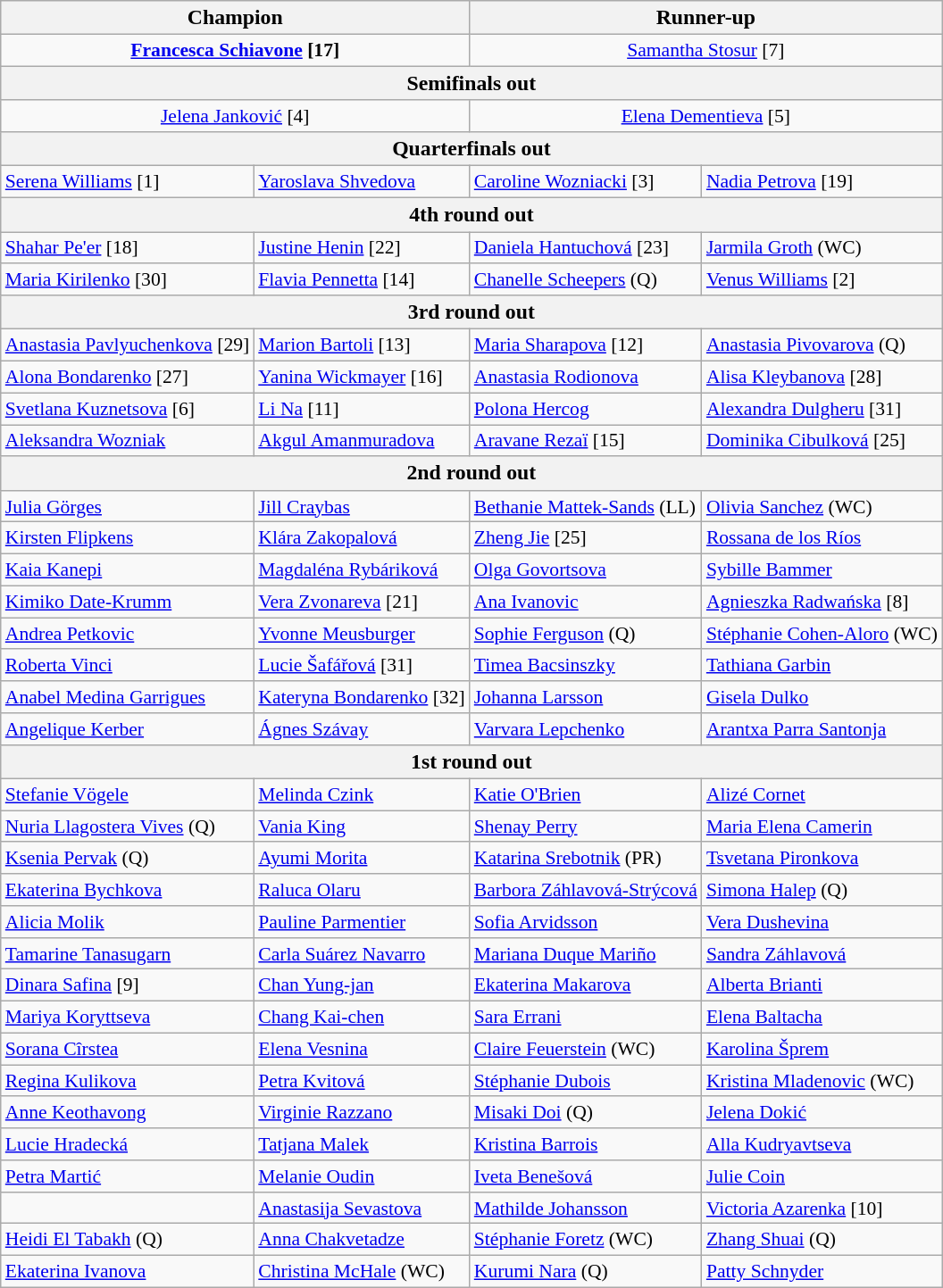<table class="wikitable collapsible collapsed" style="font-size:90%">
<tr style="font-size:110%">
<th colspan="2">Champion</th>
<th colspan="2">Runner-up</th>
</tr>
<tr style="text-align:center;">
<td colspan="2"> <strong><a href='#'>Francesca Schiavone</a> [17]</strong></td>
<td colspan="2"> <a href='#'>Samantha Stosur</a> [7]</td>
</tr>
<tr style="font-size:110%">
<th colspan="4">Semifinals out</th>
</tr>
<tr>
<td colspan="2" style="text-align:center;"> <a href='#'>Jelena Janković</a> [4]</td>
<td colspan="2" style="text-align:center;"> <a href='#'>Elena Dementieva</a> [5]</td>
</tr>
<tr style="font-size:110%">
<th colspan="4">Quarterfinals out</th>
</tr>
<tr>
<td> <a href='#'>Serena Williams</a> [1]</td>
<td> <a href='#'>Yaroslava Shvedova</a></td>
<td> <a href='#'>Caroline Wozniacki</a> [3]</td>
<td> <a href='#'>Nadia Petrova</a> [19]</td>
</tr>
<tr style="font-size:110%">
<th colspan="4">4th round out</th>
</tr>
<tr>
<td> <a href='#'>Shahar Pe'er</a> [18]</td>
<td> <a href='#'>Justine Henin</a> [22]</td>
<td> <a href='#'>Daniela Hantuchová</a> [23]</td>
<td> <a href='#'>Jarmila Groth</a> (WC)</td>
</tr>
<tr>
<td> <a href='#'>Maria Kirilenko</a> [30]</td>
<td> <a href='#'>Flavia Pennetta</a> [14]</td>
<td> <a href='#'>Chanelle Scheepers</a> (Q)</td>
<td> <a href='#'>Venus Williams</a> [2]</td>
</tr>
<tr style="font-size:110%">
<th colspan="4">3rd round out</th>
</tr>
<tr>
<td> <a href='#'>Anastasia Pavlyuchenkova</a> [29]</td>
<td> <a href='#'>Marion Bartoli</a> [13]</td>
<td> <a href='#'>Maria Sharapova</a> [12]</td>
<td> <a href='#'>Anastasia Pivovarova</a> (Q)</td>
</tr>
<tr>
<td> <a href='#'>Alona Bondarenko</a> [27]</td>
<td> <a href='#'>Yanina Wickmayer</a> [16]</td>
<td> <a href='#'>Anastasia Rodionova</a></td>
<td> <a href='#'>Alisa Kleybanova</a> [28]</td>
</tr>
<tr>
<td> <a href='#'>Svetlana Kuznetsova</a> [6]</td>
<td> <a href='#'>Li Na</a> [11]</td>
<td> <a href='#'>Polona Hercog</a></td>
<td> <a href='#'>Alexandra Dulgheru</a> [31]</td>
</tr>
<tr>
<td> <a href='#'>Aleksandra Wozniak</a></td>
<td> <a href='#'>Akgul Amanmuradova</a></td>
<td> <a href='#'>Aravane Rezaï</a> [15]</td>
<td> <a href='#'>Dominika Cibulková</a> [25]</td>
</tr>
<tr style="font-size:110%">
<th colspan="4">2nd round out</th>
</tr>
<tr>
<td> <a href='#'>Julia Görges</a></td>
<td> <a href='#'>Jill Craybas</a></td>
<td> <a href='#'>Bethanie Mattek-Sands</a> (LL)</td>
<td> <a href='#'>Olivia Sanchez</a> (WC)</td>
</tr>
<tr>
<td> <a href='#'>Kirsten Flipkens</a></td>
<td> <a href='#'>Klára Zakopalová</a></td>
<td> <a href='#'>Zheng Jie</a> [25]</td>
<td> <a href='#'>Rossana de los Ríos</a></td>
</tr>
<tr>
<td> <a href='#'>Kaia Kanepi</a></td>
<td> <a href='#'>Magdaléna Rybáriková</a></td>
<td> <a href='#'>Olga Govortsova</a></td>
<td> <a href='#'>Sybille Bammer</a></td>
</tr>
<tr>
<td> <a href='#'>Kimiko Date-Krumm</a></td>
<td> <a href='#'>Vera Zvonareva</a> [21]</td>
<td> <a href='#'>Ana Ivanovic</a></td>
<td> <a href='#'>Agnieszka Radwańska</a> [8]</td>
</tr>
<tr>
<td> <a href='#'>Andrea Petkovic</a></td>
<td> <a href='#'>Yvonne Meusburger</a></td>
<td> <a href='#'>Sophie Ferguson</a> (Q)</td>
<td> <a href='#'>Stéphanie Cohen-Aloro</a> (WC)</td>
</tr>
<tr>
<td> <a href='#'>Roberta Vinci</a></td>
<td> <a href='#'>Lucie Šafářová</a> [31]</td>
<td> <a href='#'>Timea Bacsinszky</a></td>
<td> <a href='#'>Tathiana Garbin</a></td>
</tr>
<tr>
<td> <a href='#'>Anabel Medina Garrigues</a></td>
<td> <a href='#'>Kateryna Bondarenko</a> [32]</td>
<td> <a href='#'>Johanna Larsson</a></td>
<td> <a href='#'>Gisela Dulko</a></td>
</tr>
<tr>
<td> <a href='#'>Angelique Kerber</a></td>
<td> <a href='#'>Ágnes Szávay</a></td>
<td> <a href='#'>Varvara Lepchenko</a></td>
<td> <a href='#'>Arantxa Parra Santonja</a></td>
</tr>
<tr style="font-size:110%">
<th colspan="4">1st round out</th>
</tr>
<tr>
<td> <a href='#'>Stefanie Vögele</a></td>
<td> <a href='#'>Melinda Czink</a></td>
<td> <a href='#'>Katie O'Brien</a></td>
<td> <a href='#'>Alizé Cornet</a></td>
</tr>
<tr>
<td> <a href='#'>Nuria Llagostera Vives</a> (Q)</td>
<td> <a href='#'>Vania King</a></td>
<td> <a href='#'>Shenay Perry</a></td>
<td> <a href='#'>Maria Elena Camerin</a></td>
</tr>
<tr>
<td> <a href='#'>Ksenia Pervak</a> (Q)</td>
<td> <a href='#'>Ayumi Morita</a></td>
<td> <a href='#'>Katarina Srebotnik</a> (PR)</td>
<td> <a href='#'>Tsvetana Pironkova</a></td>
</tr>
<tr>
<td> <a href='#'>Ekaterina Bychkova</a></td>
<td> <a href='#'>Raluca Olaru</a></td>
<td> <a href='#'>Barbora Záhlavová-Strýcová</a></td>
<td> <a href='#'>Simona Halep</a> (Q)</td>
</tr>
<tr>
<td> <a href='#'>Alicia Molik</a></td>
<td> <a href='#'>Pauline Parmentier</a></td>
<td> <a href='#'>Sofia Arvidsson</a></td>
<td> <a href='#'>Vera Dushevina</a></td>
</tr>
<tr>
<td> <a href='#'>Tamarine Tanasugarn</a></td>
<td> <a href='#'>Carla Suárez Navarro</a></td>
<td> <a href='#'>Mariana Duque Mariño</a></td>
<td> <a href='#'>Sandra Záhlavová</a></td>
</tr>
<tr>
<td> <a href='#'>Dinara Safina</a> [9]</td>
<td> <a href='#'>Chan Yung-jan</a></td>
<td> <a href='#'>Ekaterina Makarova</a></td>
<td> <a href='#'>Alberta Brianti</a></td>
</tr>
<tr>
<td> <a href='#'>Mariya Koryttseva</a></td>
<td> <a href='#'>Chang Kai-chen</a></td>
<td> <a href='#'>Sara Errani</a></td>
<td> <a href='#'>Elena Baltacha</a></td>
</tr>
<tr>
<td> <a href='#'>Sorana Cîrstea</a></td>
<td> <a href='#'>Elena Vesnina</a></td>
<td> <a href='#'>Claire Feuerstein</a> (WC)</td>
<td> <a href='#'>Karolina Šprem</a></td>
</tr>
<tr>
<td> <a href='#'>Regina Kulikova</a></td>
<td> <a href='#'>Petra Kvitová</a></td>
<td> <a href='#'>Stéphanie Dubois</a></td>
<td> <a href='#'>Kristina Mladenovic</a> (WC)</td>
</tr>
<tr>
<td> <a href='#'>Anne Keothavong</a></td>
<td> <a href='#'>Virginie Razzano</a></td>
<td> <a href='#'>Misaki Doi</a> (Q)</td>
<td> <a href='#'>Jelena Dokić</a></td>
</tr>
<tr>
<td> <a href='#'>Lucie Hradecká</a></td>
<td> <a href='#'>Tatjana Malek</a></td>
<td> <a href='#'>Kristina Barrois</a></td>
<td> <a href='#'>Alla Kudryavtseva</a></td>
</tr>
<tr>
<td> <a href='#'>Petra Martić</a></td>
<td> <a href='#'>Melanie Oudin</a></td>
<td> <a href='#'>Iveta Benešová</a></td>
<td> <a href='#'>Julie Coin</a></td>
</tr>
<tr>
<td> </td>
<td> <a href='#'>Anastasija Sevastova</a></td>
<td> <a href='#'>Mathilde Johansson</a></td>
<td> <a href='#'>Victoria Azarenka</a> [10]</td>
</tr>
<tr>
<td> <a href='#'>Heidi El Tabakh</a> (Q)</td>
<td> <a href='#'>Anna Chakvetadze</a></td>
<td> <a href='#'>Stéphanie Foretz</a> (WC)</td>
<td> <a href='#'>Zhang Shuai</a> (Q)</td>
</tr>
<tr>
<td> <a href='#'>Ekaterina Ivanova</a></td>
<td> <a href='#'>Christina McHale</a> (WC)</td>
<td> <a href='#'>Kurumi Nara</a> (Q)</td>
<td> <a href='#'>Patty Schnyder</a></td>
</tr>
</table>
